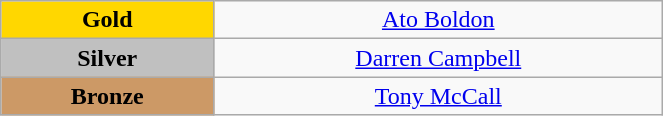<table class="wikitable" style="text-align:center; " width="35%">
<tr>
<td bgcolor="gold"><strong>Gold</strong></td>
<td><a href='#'>Ato Boldon</a><br>  <small><em></em></small></td>
</tr>
<tr>
<td bgcolor="silver"><strong>Silver</strong></td>
<td><a href='#'>Darren Campbell</a><br>  <small><em></em></small></td>
</tr>
<tr>
<td bgcolor="CC9966"><strong>Bronze</strong></td>
<td><a href='#'>Tony McCall</a><br>  <small><em></em></small></td>
</tr>
</table>
